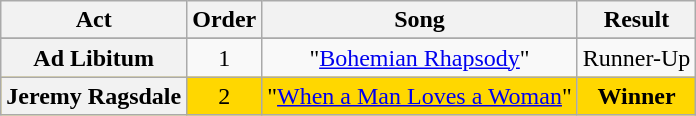<table class="wikitable plainrowheaders" style="text-align:center;">
<tr>
<th scope="col">Act</th>
<th scope="col">Order</th>
<th scope="col">Song</th>
<th scope="col">Result</th>
</tr>
<tr>
</tr>
<tr>
<th scope="row">Ad Libitum</th>
<td>1</td>
<td>"<a href='#'>Bohemian Rhapsody</a>"</td>
<td>Runner-Up</td>
</tr>
<tr bgcolor=gold>
<th scope="row">Jeremy Ragsdale</th>
<td>2</td>
<td>"<a href='#'>When a Man Loves a Woman</a>"</td>
<td><strong>Winner</strong></td>
</tr>
</table>
